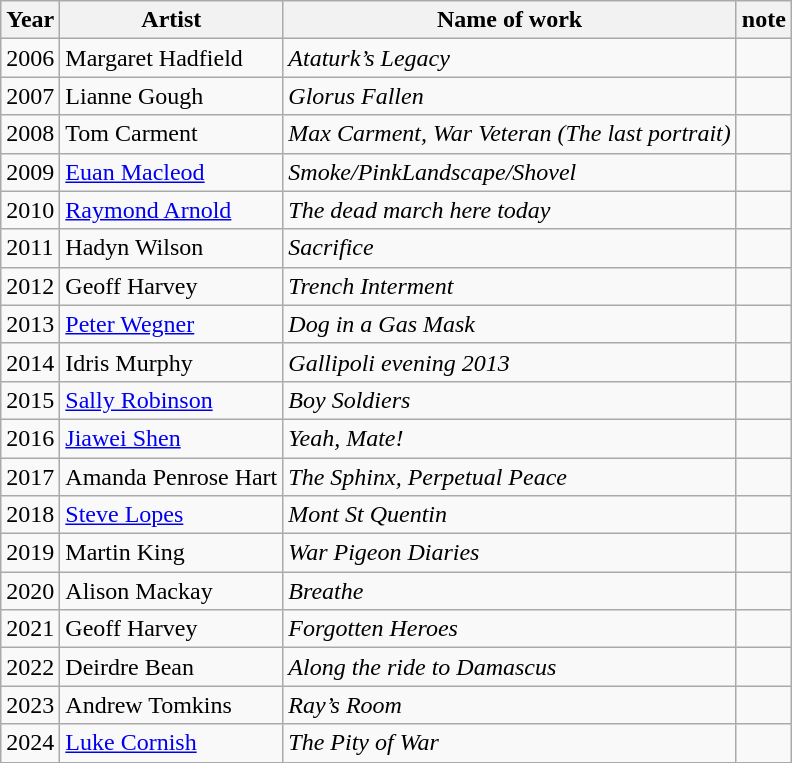<table class="wikitable">
<tr>
<th>Year</th>
<th>Artist</th>
<th>Name of work</th>
<th>note</th>
</tr>
<tr>
<td>2006</td>
<td>Margaret Hadfield</td>
<td><em>Ataturk’s Legacy</em></td>
<td></td>
</tr>
<tr>
<td>2007</td>
<td>Lianne Gough</td>
<td><em>Glorus Fallen</em></td>
<td></td>
</tr>
<tr>
<td>2008</td>
<td>Tom Carment</td>
<td><em>Max Carment, War Veteran (The last portrait)</em></td>
<td></td>
</tr>
<tr>
<td>2009</td>
<td><a href='#'>Euan Macleod</a></td>
<td><em>Smoke/PinkLandscape/Shovel</em></td>
<td></td>
</tr>
<tr>
<td>2010</td>
<td><a href='#'>Raymond Arnold</a></td>
<td><em>The dead march here today</em></td>
<td></td>
</tr>
<tr>
<td>2011</td>
<td>Hadyn Wilson</td>
<td><em>Sacrifice</em></td>
<td></td>
</tr>
<tr>
<td>2012</td>
<td>Geoff Harvey</td>
<td><em>Trench Interment</em></td>
<td></td>
</tr>
<tr>
<td>2013</td>
<td><a href='#'>Peter Wegner</a></td>
<td><em>Dog in a Gas Mask</em></td>
<td></td>
</tr>
<tr>
<td>2014</td>
<td>Idris Murphy</td>
<td><em>Gallipoli evening 2013</em></td>
<td></td>
</tr>
<tr>
<td>2015</td>
<td><a href='#'>Sally Robinson</a></td>
<td><em>Boy Soldiers</em></td>
<td></td>
</tr>
<tr>
<td>2016</td>
<td><a href='#'>Jiawei Shen</a></td>
<td><em>Yeah, Mate!</em></td>
<td></td>
</tr>
<tr>
<td>2017</td>
<td>Amanda Penrose Hart</td>
<td><em>The Sphinx, Perpetual Peace</em></td>
<td></td>
</tr>
<tr>
<td>2018</td>
<td><a href='#'>Steve Lopes</a></td>
<td><em>Mont St Quentin</em></td>
<td></td>
</tr>
<tr>
<td>2019</td>
<td>Martin King</td>
<td><em>War Pigeon Diaries</em></td>
<td></td>
</tr>
<tr>
<td>2020</td>
<td>Alison Mackay</td>
<td><em>Breathe</em></td>
<td></td>
</tr>
<tr>
<td>2021</td>
<td>Geoff Harvey</td>
<td><em>Forgotten Heroes</em></td>
<td></td>
</tr>
<tr>
<td>2022</td>
<td>Deirdre Bean</td>
<td><em>Along the ride to Damascus</em></td>
<td></td>
</tr>
<tr>
<td>2023</td>
<td>Andrew Tomkins</td>
<td><em>Ray’s Room</em></td>
<td></td>
</tr>
<tr>
<td>2024</td>
<td><a href='#'>Luke Cornish</a></td>
<td><em>The Pity of War</em></td>
<td></td>
</tr>
</table>
